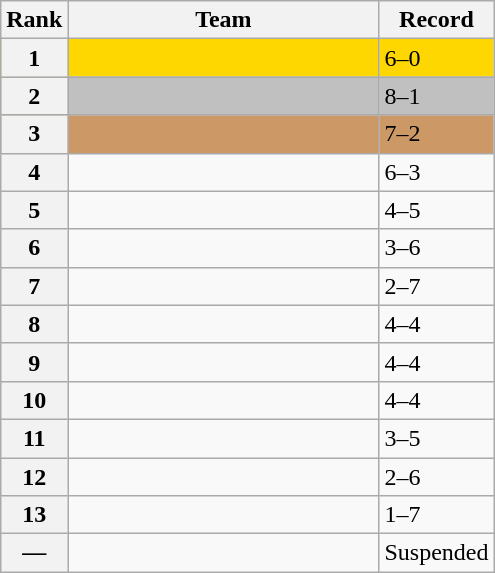<table class="wikitable">
<tr>
<th>Rank</th>
<th width=200px>Team</th>
<th>Record</th>
</tr>
<tr bgcolor=gold>
<th>1</th>
<td></td>
<td>6–0</td>
</tr>
<tr bgcolor=silver>
<th>2</th>
<td></td>
<td>8–1</td>
</tr>
<tr bgcolor=cc9966>
<th>3</th>
<td></td>
<td>7–2</td>
</tr>
<tr>
<th>4</th>
<td></td>
<td>6–3</td>
</tr>
<tr>
<th>5</th>
<td></td>
<td>4–5</td>
</tr>
<tr>
<th>6</th>
<td></td>
<td>3–6</td>
</tr>
<tr>
<th>7</th>
<td></td>
<td>2–7</td>
</tr>
<tr>
<th>8</th>
<td></td>
<td>4–4</td>
</tr>
<tr>
<th>9</th>
<td></td>
<td>4–4</td>
</tr>
<tr>
<th>10</th>
<td></td>
<td>4–4</td>
</tr>
<tr>
<th>11</th>
<td></td>
<td>3–5</td>
</tr>
<tr>
<th>12</th>
<td></td>
<td>2–6</td>
</tr>
<tr>
<th>13</th>
<td></td>
<td>1–7</td>
</tr>
<tr>
<th>—</th>
<td></td>
<td>Suspended</td>
</tr>
</table>
